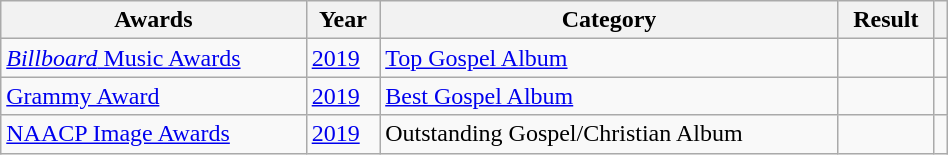<table class="wikitable sortable plainrowheaders" style="width: 50%;">
<tr>
<th scope="col">Awards</th>
<th scope="col">Year</th>
<th scope="col">Category</th>
<th scope="col">Result</th>
<th scope="col" class="unsortable"></th>
</tr>
<tr>
<td><a href='#'><em>Billboard</em> Music Awards</a></td>
<td><a href='#'>2019</a></td>
<td><a href='#'>Top Gospel Album</a></td>
<td></td>
<td align="center"></td>
</tr>
<tr>
<td><a href='#'>Grammy Award</a></td>
<td><a href='#'>2019</a></td>
<td><a href='#'>Best Gospel Album</a></td>
<td></td>
<td align="center"></td>
</tr>
<tr>
<td><a href='#'>NAACP Image Awards</a></td>
<td><a href='#'>2019</a></td>
<td>Outstanding Gospel/Christian Album</td>
<td></td>
<td align="center"></td>
</tr>
</table>
